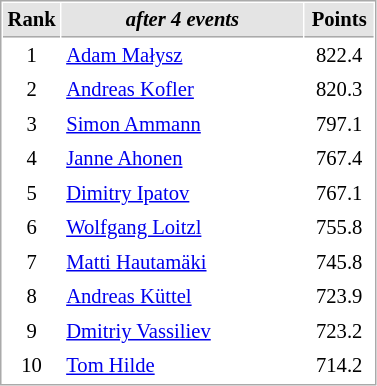<table cellspacing="1" cellpadding="3" style="border:1px solid #AAAAAA;font-size:86%">
<tr style="background:#E4E4E4">
<th style="border-bottom:1px solid #AAAAAA" width=10>Rank</th>
<th style="border-bottom:1px solid #AAAAAA" width=155><em>after 4 events</em></th>
<th style="border-bottom:1px solid #AAAAAA" width=40>Points</th>
</tr>
<tr>
<td style="text-align:center">1</td>
<td> <a href='#'>Adam Małysz</a></td>
<td style="text-align:center">822.4</td>
</tr>
<tr>
<td style="text-align:center">2</td>
<td> <a href='#'>Andreas Kofler</a></td>
<td style="text-align:center">820.3</td>
</tr>
<tr>
<td style="text-align:center">3</td>
<td> <a href='#'>Simon Ammann</a></td>
<td style="text-align:center">797.1</td>
</tr>
<tr>
<td style="text-align:center">4</td>
<td> <a href='#'>Janne Ahonen</a></td>
<td style="text-align:center">767.4</td>
</tr>
<tr>
<td style="text-align:center">5</td>
<td> <a href='#'>Dimitry Ipatov</a></td>
<td style="text-align:center">767.1</td>
</tr>
<tr>
<td style="text-align:center">6</td>
<td> <a href='#'>Wolfgang Loitzl</a></td>
<td style="text-align:center">755.8</td>
</tr>
<tr>
<td style="text-align:center">7</td>
<td> <a href='#'>Matti Hautamäki</a></td>
<td style="text-align:center">745.8</td>
</tr>
<tr>
<td style="text-align:center">8</td>
<td> <a href='#'>Andreas Küttel</a></td>
<td style="text-align:center">723.9</td>
</tr>
<tr>
<td style="text-align:center">9</td>
<td> <a href='#'>Dmitriy Vassiliev</a></td>
<td style="text-align:center">723.2</td>
</tr>
<tr>
<td style="text-align:center">10</td>
<td> <a href='#'>Tom Hilde</a></td>
<td style="text-align:center">714.2</td>
</tr>
</table>
